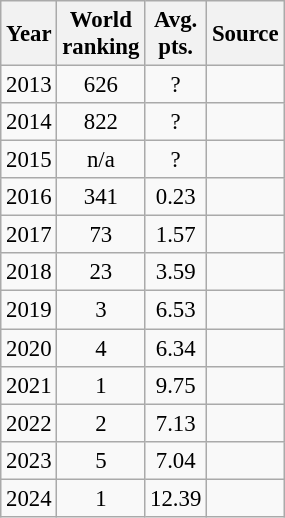<table class="wikitable" style="text-align:center; font-size: 95%;">
<tr>
<th>Year</th>
<th>World<br>ranking</th>
<th>Avg.<br> pts.</th>
<th>Source</th>
</tr>
<tr>
<td>2013</td>
<td>626</td>
<td>?</td>
<td></td>
</tr>
<tr>
<td>2014</td>
<td>822</td>
<td>?</td>
<td></td>
</tr>
<tr>
<td>2015</td>
<td>n/a</td>
<td>?</td>
<td></td>
</tr>
<tr>
<td>2016</td>
<td>341</td>
<td>0.23</td>
<td></td>
</tr>
<tr>
<td>2017</td>
<td>73</td>
<td>1.57</td>
<td></td>
</tr>
<tr>
<td>2018</td>
<td>23</td>
<td>3.59</td>
<td></td>
</tr>
<tr>
<td>2019</td>
<td>3</td>
<td>6.53</td>
<td></td>
</tr>
<tr>
<td>2020</td>
<td>4</td>
<td>6.34</td>
<td></td>
</tr>
<tr>
<td>2021</td>
<td>1</td>
<td>9.75</td>
<td></td>
</tr>
<tr>
<td>2022</td>
<td>2</td>
<td>7.13</td>
<td></td>
</tr>
<tr>
<td>2023</td>
<td>5</td>
<td>7.04</td>
<td></td>
</tr>
<tr>
<td>2024</td>
<td>1</td>
<td>12.39</td>
<td></td>
</tr>
</table>
